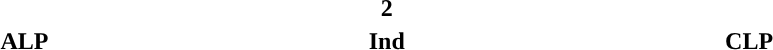<table style="width:60%; text-align:center;">
<tr style="color:white;">
<td style="background:"><strong>13</strong></td>
<td style="color:black; background:"><strong>2</strong></td>
<td style="background:"><strong>10</strong></td>
</tr>
<tr>
<td><span><strong>ALP</strong></span></td>
<td><span><strong>Ind</strong></span></td>
<td><span><strong>CLP</strong></span></td>
</tr>
</table>
